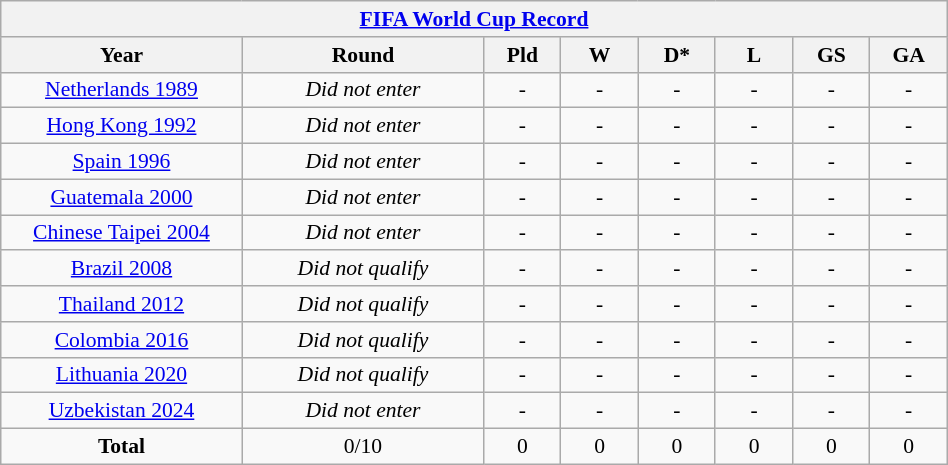<table class="wikitable"  style="width:50%; text-align:center; font-size:90%;">
<tr>
<th colspan=8><a href='#'>FIFA World Cup Record</a></th>
</tr>
<tr>
<th width=25%>Year</th>
<th width=25%>Round</th>
<th width=8%>Pld</th>
<th width=8%>W</th>
<th width=8%>D*</th>
<th width=8%>L</th>
<th width=8%>GS</th>
<th width=8%>GA</th>
</tr>
<tr>
<td><a href='#'>Netherlands 1989</a></td>
<td><em>Did not enter</em></td>
<td>-</td>
<td>-</td>
<td>-</td>
<td>-</td>
<td>-</td>
<td>-</td>
</tr>
<tr>
<td><a href='#'>Hong Kong 1992</a></td>
<td><em>Did not enter</em></td>
<td>-</td>
<td>-</td>
<td>-</td>
<td>-</td>
<td>-</td>
<td>-</td>
</tr>
<tr>
<td><a href='#'>Spain 1996</a></td>
<td><em>Did not enter</em></td>
<td>-</td>
<td>-</td>
<td>-</td>
<td>-</td>
<td>-</td>
<td>-</td>
</tr>
<tr>
<td><a href='#'>Guatemala 2000</a></td>
<td><em>Did not enter</em></td>
<td>-</td>
<td>-</td>
<td>-</td>
<td>-</td>
<td>-</td>
<td>-</td>
</tr>
<tr>
<td><a href='#'>Chinese Taipei 2004</a></td>
<td><em>Did not enter</em></td>
<td>-</td>
<td>-</td>
<td>-</td>
<td>-</td>
<td>-</td>
<td>-</td>
</tr>
<tr>
<td><a href='#'>Brazil 2008</a></td>
<td><em>Did not qualify</em></td>
<td>-</td>
<td>-</td>
<td>-</td>
<td>-</td>
<td>-</td>
<td>-</td>
</tr>
<tr>
<td><a href='#'>Thailand 2012</a></td>
<td><em>Did not qualify</em></td>
<td>-</td>
<td>-</td>
<td>-</td>
<td>-</td>
<td>-</td>
<td>-</td>
</tr>
<tr>
<td><a href='#'>Colombia 2016</a></td>
<td><em>Did not qualify</em></td>
<td>-</td>
<td>-</td>
<td>-</td>
<td>-</td>
<td>-</td>
<td>-</td>
</tr>
<tr>
<td><a href='#'>Lithuania 2020</a></td>
<td><em>Did not qualify</em></td>
<td>-</td>
<td>-</td>
<td>-</td>
<td>-</td>
<td>-</td>
<td>-</td>
</tr>
<tr>
<td><a href='#'>Uzbekistan 2024</a></td>
<td><em>Did not enter</em></td>
<td>-</td>
<td>-</td>
<td>-</td>
<td>-</td>
<td>-</td>
<td>-</td>
</tr>
<tr>
<td><strong>Total</strong></td>
<td>0/10</td>
<td>0</td>
<td>0</td>
<td>0</td>
<td>0</td>
<td>0</td>
<td>0</td>
</tr>
</table>
